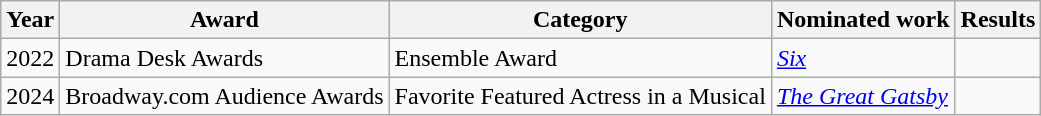<table class="wikitable">
<tr>
<th>Year</th>
<th>Award</th>
<th>Category</th>
<th>Nominated work</th>
<th>Results</th>
</tr>
<tr>
<td>2022</td>
<td>Drama Desk Awards</td>
<td>Ensemble Award</td>
<td><em><a href='#'>Six</a></em></td>
<td></td>
</tr>
<tr>
<td>2024</td>
<td>Broadway.com Audience Awards</td>
<td>Favorite Featured Actress in a Musical</td>
<td><em><a href='#'>The Great Gatsby</a></em></td>
<td></td>
</tr>
</table>
